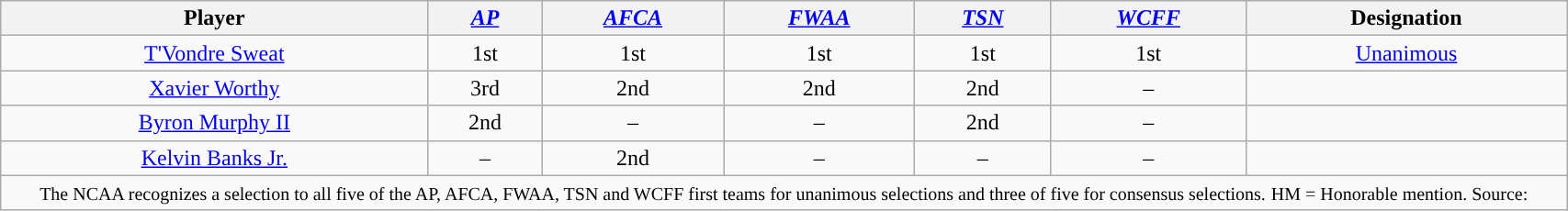<table class="wikitable" style="width: 90%;text-align: center;">
<tr>
<th>Player</th>
<th><a href='#'><span><em>AP</em></span></a></th>
<th><a href='#'><span><em>AFCA</em></span></a></th>
<th><a href='#'><span><em>FWAA</em></span></a></th>
<th><a href='#'><span><em>TSN</em></span></a></th>
<th><a href='#'><span><em>WCFF</em></span></a></th>
<th>Designation</th>
</tr>
<tr align="center">
<td><a href='#'>T'Vondre Sweat</a></td>
<td>1st</td>
<td>1st</td>
<td>1st</td>
<td>1st</td>
<td>1st</td>
<td><a href='#'>Unanimous</a></td>
</tr>
<tr align="center">
<td><a href='#'>Xavier Worthy</a></td>
<td>3rd</td>
<td>2nd</td>
<td>2nd</td>
<td>2nd</td>
<td>–</td>
<td></td>
</tr>
<tr align="center">
<td><a href='#'>Byron Murphy II</a></td>
<td>2nd</td>
<td>–</td>
<td>–</td>
<td>2nd</td>
<td>–</td>
<td></td>
</tr>
<tr align="center">
<td><a href='#'>Kelvin Banks Jr.</a></td>
<td>–</td>
<td>2nd</td>
<td>–</td>
<td>–</td>
<td>–</td>
<td></td>
</tr>
<tr align="center">
<td colspan=7><small>The NCAA recognizes a selection to all five of the AP, AFCA, FWAA, TSN and WCFF first teams for unanimous selections and three of five for consensus selections.</small> <small>HM = Honorable mention. Source: </small></td>
</tr>
</table>
